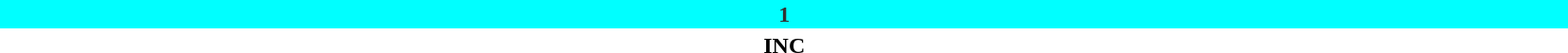<table style="width:88%; text-align:center;">
<tr style="color:white;">
<td style="background:aqua; color:#333; width:100%;"><strong>1</strong></td>
</tr>
<tr>
<td><span><strong>INC</strong></span></td>
</tr>
</table>
